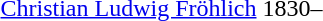<table>
<tr>
<td><a href='#'>Christian Ludwig Fröhlich</a></td>
<td>1830–</td>
</tr>
<tr>
</tr>
</table>
